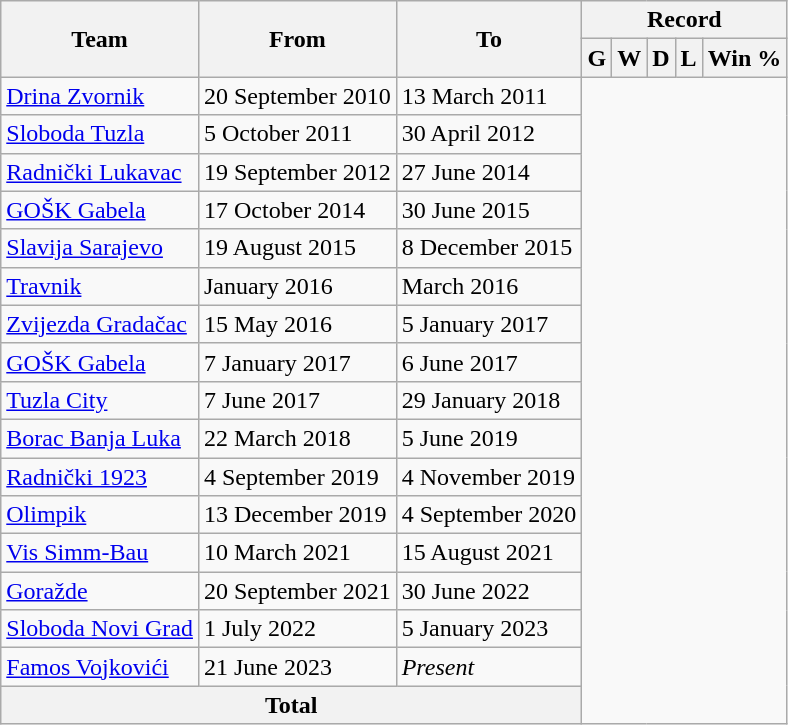<table class="wikitable" style="text-align:center">
<tr>
<th rowspan="2">Team</th>
<th rowspan="2">From</th>
<th rowspan="2">To</th>
<th colspan="5">Record</th>
</tr>
<tr>
<th>G</th>
<th>W</th>
<th>D</th>
<th>L</th>
<th>Win %</th>
</tr>
<tr>
<td align="left"><a href='#'>Drina Zvornik</a></td>
<td align="left">20 September 2010</td>
<td align="left">13 March 2011<br></td>
</tr>
<tr>
<td align=left><a href='#'>Sloboda Tuzla</a></td>
<td align=left>5 October 2011</td>
<td align=left>30 April 2012<br></td>
</tr>
<tr>
<td align=left><a href='#'>Radnički Lukavac</a></td>
<td align=left>19 September 2012</td>
<td align=left>27 June 2014<br></td>
</tr>
<tr>
<td align=left><a href='#'>GOŠK Gabela</a></td>
<td align=left>17 October 2014</td>
<td align=left>30 June 2015<br></td>
</tr>
<tr>
<td align=left><a href='#'>Slavija Sarajevo</a></td>
<td align=left>19 August 2015</td>
<td align=left>8 December 2015<br></td>
</tr>
<tr>
<td align=left><a href='#'>Travnik</a></td>
<td align=left>January 2016</td>
<td align=left>March 2016<br></td>
</tr>
<tr>
<td align=left><a href='#'>Zvijezda Gradačac</a></td>
<td align=left>15 May 2016</td>
<td align=left>5 January 2017<br></td>
</tr>
<tr>
<td align=left><a href='#'>GOŠK Gabela</a></td>
<td align=left>7 January 2017</td>
<td align=left>6 June 2017<br></td>
</tr>
<tr>
<td align=left><a href='#'>Tuzla City</a></td>
<td align=left>7 June 2017</td>
<td align=left>29 January 2018<br></td>
</tr>
<tr>
<td align=left><a href='#'>Borac Banja Luka</a></td>
<td align=left>22 March 2018</td>
<td align=left>5 June 2019<br></td>
</tr>
<tr>
<td align=left><a href='#'>Radnički 1923</a></td>
<td align=left>4 September 2019</td>
<td align=left>4 November 2019<br></td>
</tr>
<tr>
<td align=left><a href='#'>Olimpik</a></td>
<td align=left>13 December 2019</td>
<td align=left>4 September 2020<br></td>
</tr>
<tr>
<td align=left><a href='#'>Vis Simm-Bau</a></td>
<td align=left>10 March 2021</td>
<td align=left>15 August 2021<br></td>
</tr>
<tr>
<td align=left><a href='#'>Goražde</a></td>
<td align=left>20 September 2021</td>
<td align=left>30 June 2022<br></td>
</tr>
<tr>
<td align=left><a href='#'>Sloboda Novi Grad</a></td>
<td align=left>1 July 2022</td>
<td align=left>5 January 2023<br></td>
</tr>
<tr>
<td align=left><a href='#'>Famos Vojkovići</a></td>
<td align=left>21 June 2023</td>
<td align=left><em>Present</em><br></td>
</tr>
<tr>
<th colspan="3">Total<br></th>
</tr>
</table>
